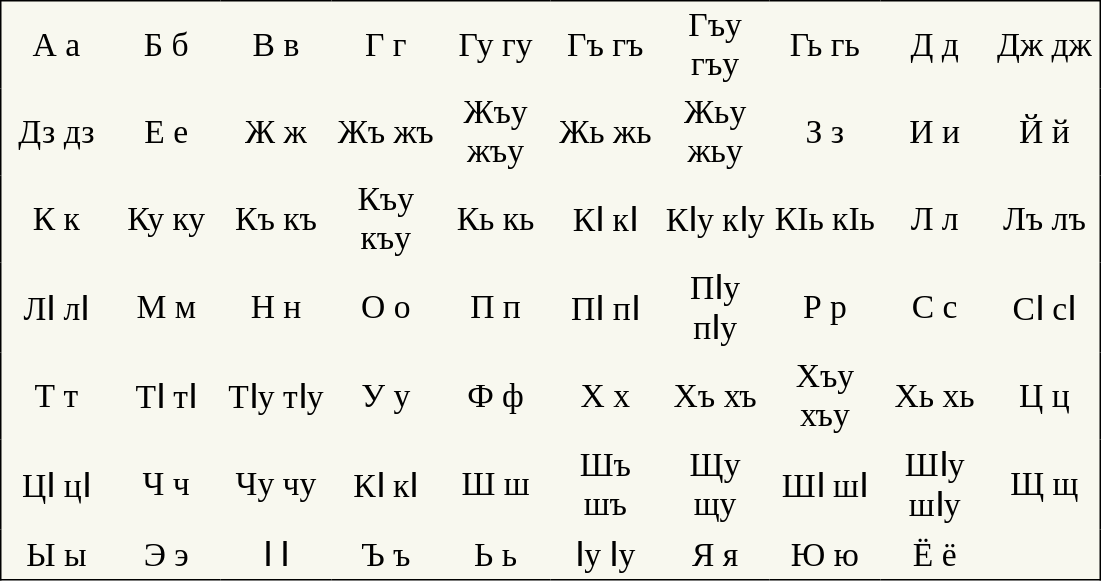<table style="font-family:Arial Unicode MS; font-size:1.4em; border-color:#000000; border-width:1px; border-style:solid; border-collapse:collapse; background-color:#F8F8EF">
<tr>
<td style="width:3em; text-align:center; padding: 3px;">А а</td>
<td style="width:3em; text-align:center; padding: 3px;">Б б</td>
<td style="width:3em; text-align:center; padding: 3px;">В в</td>
<td style="width:3em; text-align:center; padding: 3px;">Г г</td>
<td style="width:3em; text-align:center; padding: 3px;">Гу гу</td>
<td style="width:3em; text-align:center; padding: 3px;">Гъ гъ</td>
<td style="width:3em; text-align:center; padding: 3px;">Гъу гъу</td>
<td style="width:3em; text-align:center; padding: 3px;">Гь гь</td>
<td style="width:3em; text-align:center; padding: 3px;">Д д</td>
<td style="width:3em; text-align:center; padding: 3px;">Дж дж</td>
</tr>
<tr>
<td style="width:3em; text-align:center; padding: 3px;">Дз дз</td>
<td style="width:3em; text-align:center; padding: 3px;">Е е</td>
<td style="width:3em; text-align:center; padding: 3px;">Ж ж</td>
<td style="width:3em; text-align:center; padding: 3px;">Жъ жъ</td>
<td style="width:3em; text-align:center; padding: 3px;">Жъу жъу</td>
<td style="width:3em; text-align:center; padding: 3px;">Жь жь</td>
<td style="width:3em; text-align:center; padding: 3px;">Жьу жьу</td>
<td style="width:3em; text-align:center; padding: 3px;">З з</td>
<td style="width:3em; text-align:center; padding: 3px;">И и</td>
<td style="width:3em; text-align:center; padding: 3px;">Й й</td>
</tr>
<tr>
<td style="width:3em; text-align:center; padding: 3px;">К к</td>
<td style="width:3em; text-align:center; padding: 3px;">Ку ку</td>
<td style="width:3em; text-align:center; padding: 3px;">Къ къ</td>
<td style="width:3em; text-align:center; padding: 3px;">Къу къу</td>
<td style="width:3em; text-align:center; padding: 3px;">Кь кь</td>
<td style="width:3em; text-align:center; padding: 3px;">КӀ кӀ</td>
<td style="width:3em; text-align:center; padding: 3px;">КӀу кӀу</td>
<td style="width:3em; text-align:center; padding: 3px;">КIь кIь</td>
<td style="width:3em; text-align:center; padding: 3px;">Л л</td>
<td style="width:3em; text-align:center; padding: 3px;">Лъ лъ</td>
</tr>
<tr>
<td style="width:3em; text-align:center; padding: 3px;">ЛӀ лӀ</td>
<td style="width:3em; text-align:center; padding: 3px;">М м</td>
<td style="width:3em; text-align:center; padding: 3px;">Н н</td>
<td style="width:3em; text-align:center; padding: 3px;">О о</td>
<td style="width:3em; text-align:center; padding: 3px;">П п</td>
<td style="width:3em; text-align:center; padding: 3px;">ПӀ пӀ</td>
<td style="width:3em; text-align:center; padding: 3px;">ПӀу пӀу</td>
<td style="width:3em; text-align:center; padding: 3px;">Р р</td>
<td style="width:3em; text-align:center; padding: 3px;">С с</td>
<td style="width:3em; text-align:center; padding: 3px;">СӀ сӀ</td>
</tr>
<tr>
<td style="width:3em; text-align:center; padding: 3px;">Т т</td>
<td style="width:3em; text-align:center; padding: 3px;">ТӀ тӀ</td>
<td style="width:3em; text-align:center; padding: 3px;">ТӀу тӀу</td>
<td style="width:3em; text-align:center; padding: 3px;">У у</td>
<td style="width:3em; text-align:center; padding: 3px;">Ф ф</td>
<td style="width:3em; text-align:center; padding: 3px;">Х х</td>
<td style="width:3em; text-align:center; padding: 3px;">Хъ хъ</td>
<td style="width:3em; text-align:center; padding: 3px;">Хъу хъу</td>
<td style="width:3em; text-align:center; padding: 3px;">Хь хь</td>
<td style="width:3em; text-align:center; padding: 3px;">Ц ц</td>
</tr>
<tr>
<td style="width:3em; text-align:center; padding: 3px;">ЦӀ цӀ</td>
<td style="width:3em; text-align:center; padding: 3px;">Ч ч</td>
<td style="width:3em; text-align:center; padding: 3px;">Чу чу</td>
<td style="width:3em; text-align:center; padding: 3px;">КӀ кӀ</td>
<td style="width:3em; text-align:center; padding: 3px;">Ш ш</td>
<td style="width:3em; text-align:center; padding: 3px;">Шъ шъ</td>
<td style="width:3em; text-align:center; padding: 3px;">Щу щу</td>
<td style="width:3em; text-align:center; padding: 3px;">ШӀ шӀ</td>
<td style="width:3em; text-align:center; padding: 3px;">ШӀу шӀу</td>
<td style="width:3em; text-align:center; padding: 3px;">Щ щ</td>
</tr>
<tr>
<td style="width:3em; text-align:center; padding: 3px;">Ы ы</td>
<td style="width:3em; text-align:center; padding: 3px;">Э э</td>
<td style="width:3em; text-align:center; padding: 3px;">Ӏ Ӏ</td>
<td style="width:3em; text-align:center; padding: 3px;">Ъ ъ</td>
<td style="width:3em; text-align:center; padding: 3px;">Ь ь</td>
<td style="width:3em; text-align:center; padding: 3px;">Ӏу Ӏу</td>
<td style="width:3em; text-align:center; padding: 3px;">Я я</td>
<td style="width:3em; text-align:center; padding: 3px;">Ю ю</td>
<td style="width:3em; text-align:center; padding: 3px;">Ё ё</td>
</tr>
</table>
